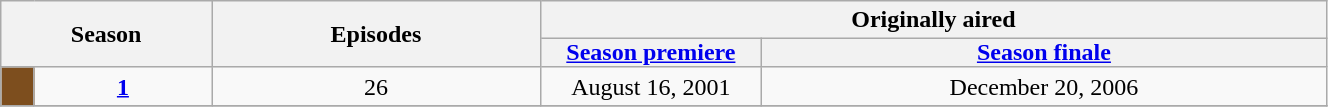<table class="wikitable" style="text-align:center" width=70%>
<tr>
<th style="padding: 0px 8px" colspan="2" rowspan="2">Season</th>
<th style="padding: 0px 8px" rowspan="2">Episodes</th>
<th colspan="2">Originally aired</th>
</tr>
<tr>
<th style="padding: 0px 8px"><a href='#'>Season premiere</a></th>
<th style="padding: 0px 8px"><a href='#'>Season finale</a></th>
</tr>
<tr>
<td width="15px" bgcolor="7D4E1E"></td>
<td><strong><a href='#'>1</a></strong></td>
<td>26</td>
<td align="center" width="140">August 16, 2001</td>
<td>December 20, 2006</td>
</tr>
<tr>
</tr>
</table>
